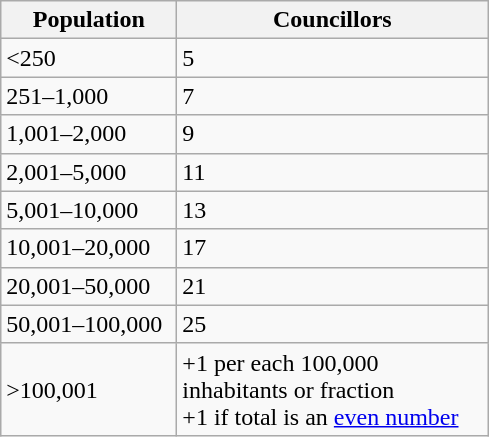<table class="wikitable" style="text-align:left;">
<tr>
<th width="110">Population</th>
<th width="200">Councillors</th>
</tr>
<tr>
<td><250</td>
<td>5</td>
</tr>
<tr>
<td>251–1,000</td>
<td>7</td>
</tr>
<tr>
<td>1,001–2,000</td>
<td>9</td>
</tr>
<tr>
<td>2,001–5,000</td>
<td>11</td>
</tr>
<tr>
<td>5,001–10,000</td>
<td>13</td>
</tr>
<tr>
<td>10,001–20,000</td>
<td>17</td>
</tr>
<tr>
<td>20,001–50,000</td>
<td>21</td>
</tr>
<tr>
<td>50,001–100,000</td>
<td>25</td>
</tr>
<tr>
<td>>100,001</td>
<td>+1 per each 100,000 inhabitants or fraction<br>+1 if total is an <a href='#'>even number</a></td>
</tr>
</table>
